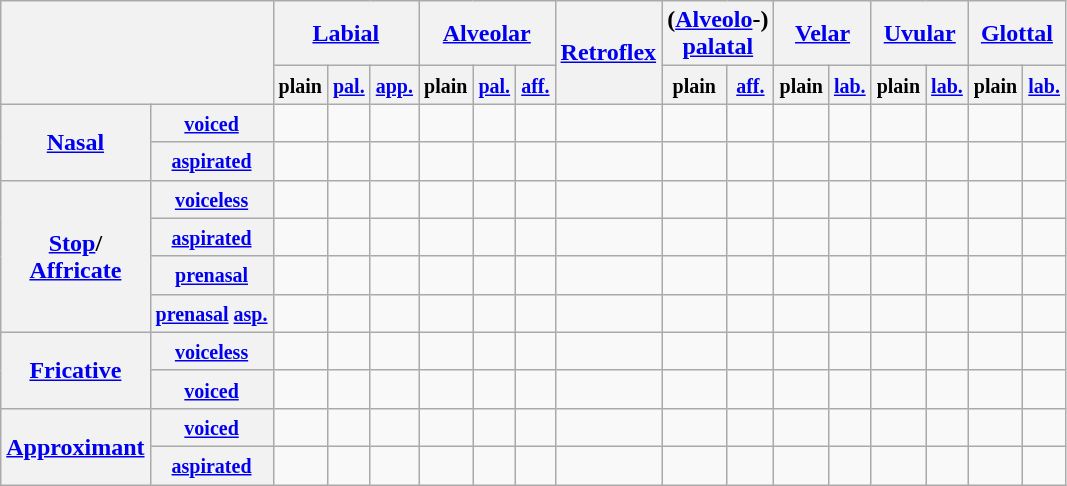<table class="wikitable" style="text-align:center">
<tr>
<th colspan="2" rowspan="2"></th>
<th colspan="3"><a href='#'>Labial</a></th>
<th colspan="3"><a href='#'>Alveolar</a></th>
<th rowspan="2"><a href='#'>Retroflex</a></th>
<th colspan="2">(<a href='#'>Alveolo</a>-)<a href='#'><br>palatal</a></th>
<th colspan="2"><a href='#'>Velar</a></th>
<th colspan="2"><a href='#'>Uvular</a></th>
<th colspan="2"><a href='#'>Glottal</a></th>
</tr>
<tr>
<th><small>plain</small></th>
<th><small><a href='#'>pal.</a></small></th>
<th><small><a href='#'>app.</a></small></th>
<th><small>plain</small></th>
<th><small><a href='#'>pal.</a></small></th>
<th><small><a href='#'>aff.</a></small></th>
<th><small>plain</small></th>
<th><small><a href='#'>aff.</a></small></th>
<th><small>plain</small></th>
<th><small><a href='#'>lab.</a></small></th>
<th><small>plain</small></th>
<th><small><a href='#'>lab.</a></small></th>
<th><small>plain</small></th>
<th><small><a href='#'>lab.</a></small></th>
</tr>
<tr>
<th rowspan="2"><a href='#'>Nasal</a></th>
<th><small><a href='#'>voiced</a></small></th>
<td></td>
<td></td>
<td></td>
<td></td>
<td></td>
<td></td>
<td></td>
<td></td>
<td></td>
<td></td>
<td></td>
<td></td>
<td></td>
<td></td>
<td></td>
</tr>
<tr>
<th><a href='#'><small></small></a><small><a href='#'>aspirated</a></small></th>
<td></td>
<td></td>
<td></td>
<td></td>
<td></td>
<td></td>
<td></td>
<td></td>
<td></td>
<td></td>
<td></td>
<td></td>
<td></td>
<td></td>
<td></td>
</tr>
<tr>
<th rowspan="4"><a href='#'>Stop</a>/<br><a href='#'>Affricate</a></th>
<th><small><a href='#'>voiceless</a></small></th>
<td></td>
<td></td>
<td></td>
<td></td>
<td></td>
<td></td>
<td></td>
<td></td>
<td></td>
<td></td>
<td></td>
<td></td>
<td></td>
<td></td>
<td></td>
</tr>
<tr>
<th><small><a href='#'>aspirated</a></small></th>
<td></td>
<td></td>
<td></td>
<td></td>
<td></td>
<td></td>
<td></td>
<td></td>
<td></td>
<td></td>
<td></td>
<td></td>
<td></td>
<td></td>
<td></td>
</tr>
<tr>
<th><small><a href='#'>prenasal</a></small></th>
<td></td>
<td></td>
<td></td>
<td></td>
<td></td>
<td></td>
<td></td>
<td></td>
<td></td>
<td></td>
<td></td>
<td></td>
<td></td>
<td></td>
<td></td>
</tr>
<tr>
<th><small><a href='#'>prenasal</a> <a href='#'>asp.</a></small></th>
<td></td>
<td></td>
<td></td>
<td></td>
<td></td>
<td></td>
<td></td>
<td></td>
<td></td>
<td></td>
<td></td>
<td></td>
<td></td>
<td></td>
<td></td>
</tr>
<tr>
<th rowspan="2"><a href='#'>Fricative</a></th>
<th><a href='#'><small></small></a><small><a href='#'>voiceless</a></small></th>
<td></td>
<td></td>
<td></td>
<td></td>
<td></td>
<td></td>
<td></td>
<td></td>
<td></td>
<td></td>
<td></td>
<td></td>
<td></td>
<td></td>
<td></td>
</tr>
<tr>
<th><small><a href='#'>voiced</a></small></th>
<td></td>
<td></td>
<td></td>
<td></td>
<td></td>
<td></td>
<td></td>
<td></td>
<td></td>
<td></td>
<td></td>
<td></td>
<td></td>
<td></td>
<td></td>
</tr>
<tr>
<th rowspan="2"><a href='#'>Approximant</a></th>
<th><small><a href='#'>voiced</a></small></th>
<td></td>
<td></td>
<td></td>
<td></td>
<td></td>
<td></td>
<td></td>
<td></td>
<td></td>
<td></td>
<td></td>
<td></td>
<td></td>
<td></td>
<td></td>
</tr>
<tr>
<th><a href='#'><small></small></a><small><a href='#'>aspirated</a></small></th>
<td></td>
<td></td>
<td></td>
<td></td>
<td></td>
<td></td>
<td></td>
<td></td>
<td></td>
<td></td>
<td></td>
<td></td>
<td></td>
<td></td>
<td></td>
</tr>
</table>
